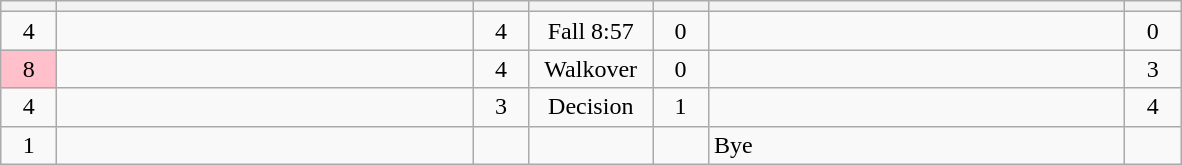<table class="wikitable" style="text-align: center;">
<tr>
<th width=30></th>
<th width=270></th>
<th width=30></th>
<th width=75></th>
<th width=30></th>
<th width=270></th>
<th width=30></th>
</tr>
<tr>
<td>4</td>
<td align=left></td>
<td>4</td>
<td>Fall 8:57</td>
<td>0</td>
<td align=left><strong></strong></td>
<td>0</td>
</tr>
<tr>
<td bgcolor=pink>8</td>
<td align=left></td>
<td>4</td>
<td>Walkover</td>
<td>0</td>
<td align=left><strong></strong></td>
<td>3</td>
</tr>
<tr>
<td>4</td>
<td align=left></td>
<td>3</td>
<td>Decision</td>
<td>1</td>
<td align=left><strong></strong></td>
<td>4</td>
</tr>
<tr>
<td>1</td>
<td align=left><strong></strong></td>
<td></td>
<td></td>
<td></td>
<td align=left>Bye</td>
<td></td>
</tr>
</table>
